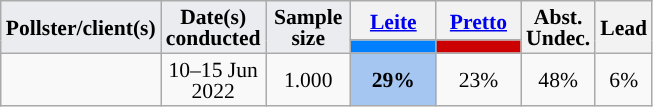<table class="wikitable sortable" style="text-align:center;font-size:90%;line-height:14px;">
<tr>
<td rowspan="2" class="unsortable" style="width:50px;background:#eaecf0;"><strong>Pollster/client(s)</strong></td>
<td rowspan="2" class="unsortable" style="width:50px;background:#eaecf0;"><strong>Date(s)<br>conducted</strong></td>
<td rowspan="2" class="unsortable" style="width:50px;background:#eaecf0;"><strong>Sample<br> size</strong></td>
<th class="unsortable" style="width:50px;"><a href='#'>Leite</a><br></th>
<th class="unsortable" style="width:50px;"><a href='#'>Pretto</a><br></th>
<th rowspan="2" class="unsortable">Abst.<br>Undec.</th>
<th rowspan="2" class="unsortable">Lead</th>
</tr>
<tr>
<th data-sort-type="number" class="sortable" style="background:#0080FF;"></th>
<th data-sort-type="number" class="sortable" style="background:#CC0000;"></th>
</tr>
<tr>
<td></td>
<td>10–15 Jun 2022</td>
<td>1.000</td>
<td style="background:#a5c6f0;"><strong>29%</strong></td>
<td>23%</td>
<td>48%</td>
<td style="background:">6%</td>
</tr>
</table>
